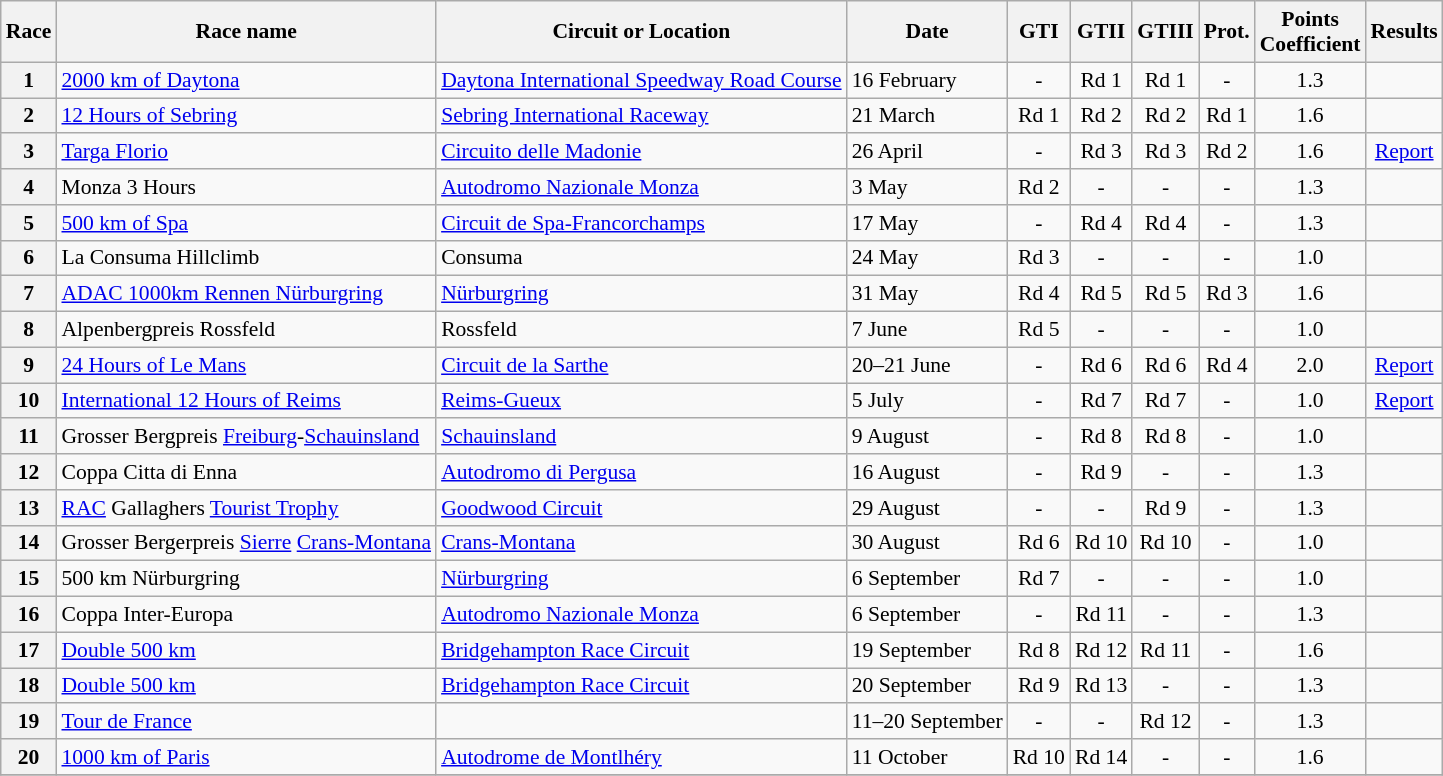<table class="wikitable" style="font-size: 90%;">
<tr>
<th>Race</th>
<th>Race name</th>
<th>Circuit or Location</th>
<th>Date</th>
<th>GTI</th>
<th>GTII</th>
<th>GTIII</th>
<th>Prot.</th>
<th>Points<br>Coefficient</th>
<th>Results</th>
</tr>
<tr>
<th>1</th>
<td> <a href='#'>2000 km of Daytona</a></td>
<td><a href='#'>Daytona International Speedway Road Course</a></td>
<td>16 February</td>
<td align=center>-</td>
<td align=center>Rd 1</td>
<td align=center>Rd 1</td>
<td align=center>-</td>
<td align=center>1.3</td>
<td align=center></td>
</tr>
<tr>
<th>2</th>
<td> <a href='#'>12 Hours of Sebring</a></td>
<td><a href='#'>Sebring International Raceway</a></td>
<td>21 March</td>
<td align=center>Rd 1</td>
<td align=center>Rd 2</td>
<td align=center>Rd 2</td>
<td align=center>Rd 1</td>
<td align=center>1.6</td>
<td align=center></td>
</tr>
<tr>
<th>3</th>
<td> <a href='#'>Targa Florio</a></td>
<td><a href='#'>Circuito delle Madonie</a></td>
<td>26 April</td>
<td align=center>-</td>
<td align=center>Rd 3</td>
<td align=center>Rd 3</td>
<td align=center>Rd 2</td>
<td align=center>1.6</td>
<td align=center><a href='#'>Report</a></td>
</tr>
<tr>
<th>4</th>
<td> Monza 3 Hours</td>
<td><a href='#'>Autodromo Nazionale Monza</a></td>
<td>3 May</td>
<td align=center>Rd 2</td>
<td align=center>-</td>
<td align=center>-</td>
<td align=center>-</td>
<td align=center>1.3</td>
<td align=center></td>
</tr>
<tr>
<th>5</th>
<td> <a href='#'>500 km of Spa</a></td>
<td><a href='#'>Circuit de Spa-Francorchamps</a></td>
<td>17 May</td>
<td align=center>-</td>
<td align=center>Rd 4</td>
<td align=center>Rd 4</td>
<td align=center>-</td>
<td align=center>1.3</td>
<td align=center></td>
</tr>
<tr>
<th>6</th>
<td> La Consuma Hillclimb</td>
<td>Consuma</td>
<td>24 May</td>
<td align=center>Rd 3</td>
<td align=center>-</td>
<td align=center>-</td>
<td align=center>-</td>
<td align=center>1.0</td>
<td align=center></td>
</tr>
<tr>
<th>7</th>
<td> <a href='#'>ADAC 1000km Rennen Nürburgring</a></td>
<td><a href='#'>Nürburgring</a></td>
<td>31 May</td>
<td align=center>Rd 4</td>
<td align=center>Rd 5</td>
<td align=center>Rd 5</td>
<td align=center>Rd 3</td>
<td align=center>1.6</td>
<td align=center></td>
</tr>
<tr>
<th>8</th>
<td> Alpenbergpreis Rossfeld</td>
<td>Rossfeld</td>
<td>7 June</td>
<td align=center>Rd 5</td>
<td align=center>-</td>
<td align=center>-</td>
<td align=center>-</td>
<td align=center>1.0</td>
<td align=center></td>
</tr>
<tr>
<th>9</th>
<td> <a href='#'>24 Hours of Le Mans</a></td>
<td><a href='#'>Circuit de la Sarthe</a></td>
<td>20–21 June</td>
<td align=center>-</td>
<td align=center>Rd 6</td>
<td align=center>Rd 6</td>
<td align=center>Rd 4</td>
<td align=center>2.0</td>
<td align=center><a href='#'>Report</a></td>
</tr>
<tr>
<th>10</th>
<td> <a href='#'>International 12 Hours of Reims</a></td>
<td><a href='#'>Reims-Gueux</a></td>
<td>5 July</td>
<td align=center>-</td>
<td align=center>Rd 7</td>
<td align=center>Rd 7</td>
<td align=center>-</td>
<td align=center>1.0</td>
<td align=center><a href='#'>Report</a></td>
</tr>
<tr>
<th>11</th>
<td> Grosser Bergpreis <a href='#'>Freiburg</a>-<a href='#'>Schauinsland</a></td>
<td><a href='#'>Schauinsland</a></td>
<td>9 August</td>
<td align=center>-</td>
<td align=center>Rd 8</td>
<td align=center>Rd 8</td>
<td align=center>-</td>
<td align=center>1.0</td>
<td align=center></td>
</tr>
<tr>
<th>12</th>
<td> Coppa Citta di Enna</td>
<td><a href='#'>Autodromo di Pergusa</a></td>
<td>16 August</td>
<td align=center>-</td>
<td align=center>Rd 9</td>
<td align=center>-</td>
<td align=center>-</td>
<td align=center>1.3</td>
<td align=center></td>
</tr>
<tr>
<th>13</th>
<td> <a href='#'>RAC</a> Gallaghers <a href='#'>Tourist Trophy</a></td>
<td><a href='#'>Goodwood Circuit</a></td>
<td>29 August</td>
<td align=center>-</td>
<td align=center>-</td>
<td align=center>Rd 9</td>
<td align=center>-</td>
<td align=center>1.3</td>
<td align=center></td>
</tr>
<tr>
<th>14</th>
<td> Grosser Bergerpreis <a href='#'>Sierre</a> <a href='#'>Crans-Montana</a></td>
<td><a href='#'>Crans-Montana</a></td>
<td>30 August</td>
<td align=center>Rd 6</td>
<td align=center>Rd 10</td>
<td align=center>Rd 10</td>
<td align=center>-</td>
<td align=center>1.0</td>
<td align=center></td>
</tr>
<tr>
<th>15</th>
<td> 500 km Nürburgring</td>
<td><a href='#'>Nürburgring</a></td>
<td>6 September</td>
<td align=center>Rd 7</td>
<td align=center>-</td>
<td align=center>-</td>
<td align=center>-</td>
<td align=center>1.0</td>
<td align=center></td>
</tr>
<tr>
<th>16</th>
<td> Coppa Inter-Europa</td>
<td><a href='#'>Autodromo Nazionale Monza</a></td>
<td>6 September</td>
<td align=center>-</td>
<td align=center>Rd 11</td>
<td align=center>-</td>
<td align=center>-</td>
<td align=center>1.3</td>
<td align=center></td>
</tr>
<tr>
<th>17</th>
<td> <a href='#'>Double 500 km</a></td>
<td><a href='#'>Bridgehampton Race Circuit</a></td>
<td>19 September</td>
<td align=center>Rd 8</td>
<td align=center>Rd 12</td>
<td align=center>Rd 11</td>
<td align=center>-</td>
<td align=center>1.6</td>
<td align=center></td>
</tr>
<tr>
<th>18</th>
<td> <a href='#'>Double 500 km</a></td>
<td><a href='#'>Bridgehampton Race Circuit</a></td>
<td>20 September</td>
<td align=center>Rd 9</td>
<td align=center>Rd 13</td>
<td align=center>-</td>
<td align=center>-</td>
<td align=center>1.3</td>
<td align=center></td>
</tr>
<tr>
<th>19</th>
<td> <a href='#'>Tour de France</a></td>
<td></td>
<td>11–20 September</td>
<td align=center>-</td>
<td align=center>-</td>
<td align=center>Rd 12</td>
<td align=center>-</td>
<td align=center>1.3</td>
<td align=center></td>
</tr>
<tr>
<th>20</th>
<td> <a href='#'>1000 km of Paris</a></td>
<td><a href='#'>Autodrome de Montlhéry</a></td>
<td>11 October</td>
<td align=center>Rd 10</td>
<td align=center>Rd 14</td>
<td align=center>-</td>
<td align=center>-</td>
<td align=center>1.6</td>
<td align=center></td>
</tr>
<tr>
</tr>
</table>
